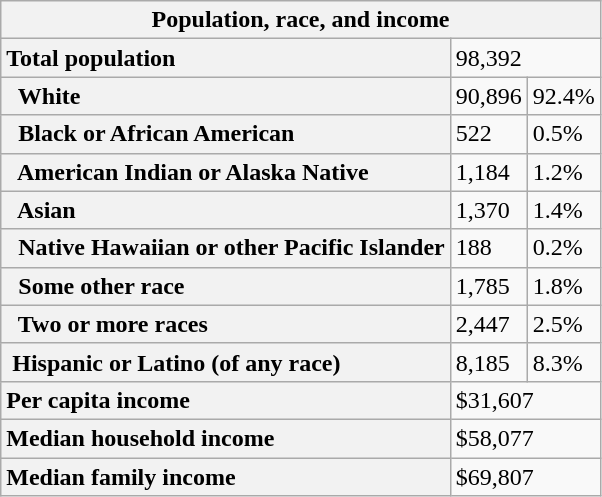<table class="wikitable collapsible collapsed">
<tr>
<th colspan=6>Population, race, and income</th>
</tr>
<tr>
<th scope="row" style="text-align: left;">Total population</th>
<td colspan=2>98,392</td>
</tr>
<tr>
<th scope="row" style="text-align: left;">  White</th>
<td>90,896</td>
<td>92.4%</td>
</tr>
<tr>
<th scope="row" style="text-align: left;">  Black or African American</th>
<td>522</td>
<td>0.5%</td>
</tr>
<tr>
<th scope="row" style="text-align: left;">  American Indian or Alaska Native</th>
<td>1,184</td>
<td>1.2%</td>
</tr>
<tr>
<th scope="row" style="text-align: left;">  Asian</th>
<td>1,370</td>
<td>1.4%</td>
</tr>
<tr>
<th scope="row" style="text-align: left;">  Native Hawaiian or other Pacific Islander</th>
<td>188</td>
<td>0.2%</td>
</tr>
<tr>
<th scope="row" style="text-align: left;">  Some other race</th>
<td>1,785</td>
<td>1.8%</td>
</tr>
<tr>
<th scope="row" style="text-align: left;">  Two or more races</th>
<td>2,447</td>
<td>2.5%</td>
</tr>
<tr>
<th scope="row" style="text-align: left;"> Hispanic or Latino (of any race)</th>
<td>8,185</td>
<td>8.3%</td>
</tr>
<tr>
<th scope="row" style="text-align: left;">Per capita income</th>
<td colspan=2>$31,607</td>
</tr>
<tr>
<th scope="row" style="text-align: left;">Median household income</th>
<td colspan=2>$58,077</td>
</tr>
<tr>
<th scope="row" style="text-align: left;">Median family income</th>
<td colspan=2>$69,807</td>
</tr>
</table>
